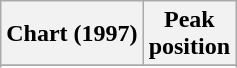<table class="wikitable sortable plainrowheaders" style="text-align:center">
<tr>
<th scope="col">Chart (1997)</th>
<th scope="col">Peak<br>position</th>
</tr>
<tr>
</tr>
<tr>
</tr>
<tr>
</tr>
<tr>
</tr>
<tr>
</tr>
</table>
